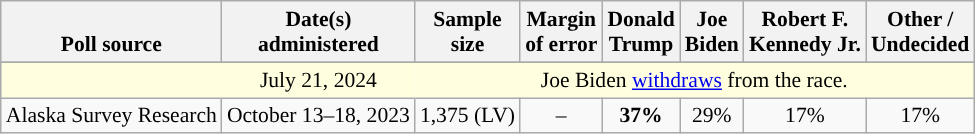<table class="wikitable sortable mw-datatable" style="font-size:90%;text-align:center;line-height:17px">
<tr valign=bottom>
<th>Poll source</th>
<th>Date(s)<br>administered</th>
<th>Sample<br>size</th>
<th>Margin<br>of error</th>
<th class="unsortable">Donald<br>Trump<br></th>
<th class="unsortable">Joe<br>Biden<br></th>
<th class="unsortable">Robert F.<br>Kennedy Jr.<br></th>
<th class="unsortable">Other /<br>Undecided</th>
</tr>
<tr>
</tr>
<tr style="background:lightyellow;">
<td style="border-right-style:hidden;"></td>
<td style="border-right-style:hidden; " data-sort-value="2024-07-21">July 21, 2024</td>
<td colspan="6">Joe Biden <a href='#'>withdraws</a> from the race.</td>
</tr>
<tr>
<td style="text-align:left;">Alaska Survey Research</td>
<td data-sort-value=2023-10-18>October 13–18, 2023</td>
<td>1,375 (LV)</td>
<td>–</td>
<td style="background-color:"><strong>37%</strong></td>
<td>29%</td>
<td>17%</td>
<td>17%</td>
</tr>
</table>
